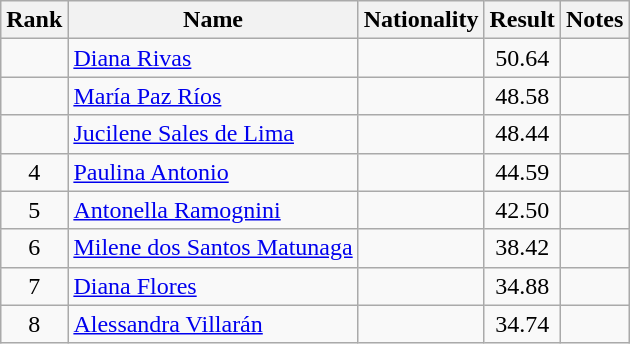<table class="wikitable sortable" style="text-align:center">
<tr>
<th>Rank</th>
<th>Name</th>
<th>Nationality</th>
<th>Result</th>
<th>Notes</th>
</tr>
<tr>
<td align=center></td>
<td align=left><a href='#'>Diana Rivas</a></td>
<td align=left></td>
<td>50.64</td>
<td></td>
</tr>
<tr>
<td align=center></td>
<td align=left><a href='#'>María Paz Ríos</a></td>
<td align=left></td>
<td>48.58</td>
<td></td>
</tr>
<tr>
<td align=center></td>
<td align=left><a href='#'>Jucilene Sales de Lima</a></td>
<td align=left></td>
<td>48.44</td>
<td></td>
</tr>
<tr>
<td align=center>4</td>
<td align=left><a href='#'>Paulina Antonio</a></td>
<td align=left></td>
<td>44.59</td>
<td></td>
</tr>
<tr>
<td align=center>5</td>
<td align=left><a href='#'>Antonella Ramognini</a></td>
<td align=left></td>
<td>42.50</td>
<td></td>
</tr>
<tr>
<td align=center>6</td>
<td align=left><a href='#'>Milene dos Santos Matunaga</a></td>
<td align=left></td>
<td>38.42</td>
<td></td>
</tr>
<tr>
<td align=center>7</td>
<td align=left><a href='#'>Diana Flores</a></td>
<td align=left></td>
<td>34.88</td>
<td></td>
</tr>
<tr>
<td align=center>8</td>
<td align=left><a href='#'>Alessandra Villarán</a></td>
<td align=left></td>
<td>34.74</td>
<td></td>
</tr>
</table>
